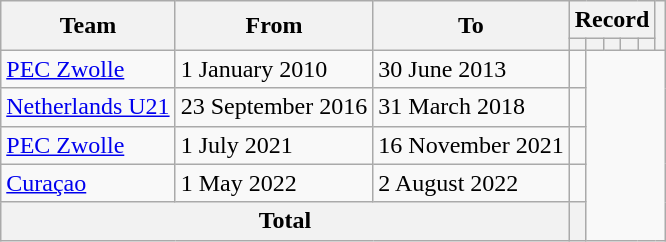<table class="wikitable" style="text-align:center">
<tr>
<th rowspan="2">Team</th>
<th rowspan="2">From</th>
<th rowspan="2">To</th>
<th colspan="5">Record</th>
<th rowspan="2"></th>
</tr>
<tr>
<th></th>
<th></th>
<th></th>
<th></th>
<th></th>
</tr>
<tr>
<td align="left"><a href='#'>PEC Zwolle</a></td>
<td align="left">1 January 2010</td>
<td align="left">30 June 2013<br></td>
<td></td>
</tr>
<tr>
<td align="left"><a href='#'>Netherlands U21</a></td>
<td align="left">23 September 2016</td>
<td align="left">31 March 2018<br></td>
<td></td>
</tr>
<tr>
<td align="left"><a href='#'>PEC Zwolle</a></td>
<td align="left">1 July 2021</td>
<td align="left">16 November 2021<br></td>
<td></td>
</tr>
<tr>
<td align="left"><a href='#'>Curaçao</a></td>
<td align="left">1 May 2022</td>
<td align="left">2 August 2022<br></td>
<td></td>
</tr>
<tr>
<th colspan="3">Total<br></th>
<th></th>
</tr>
</table>
